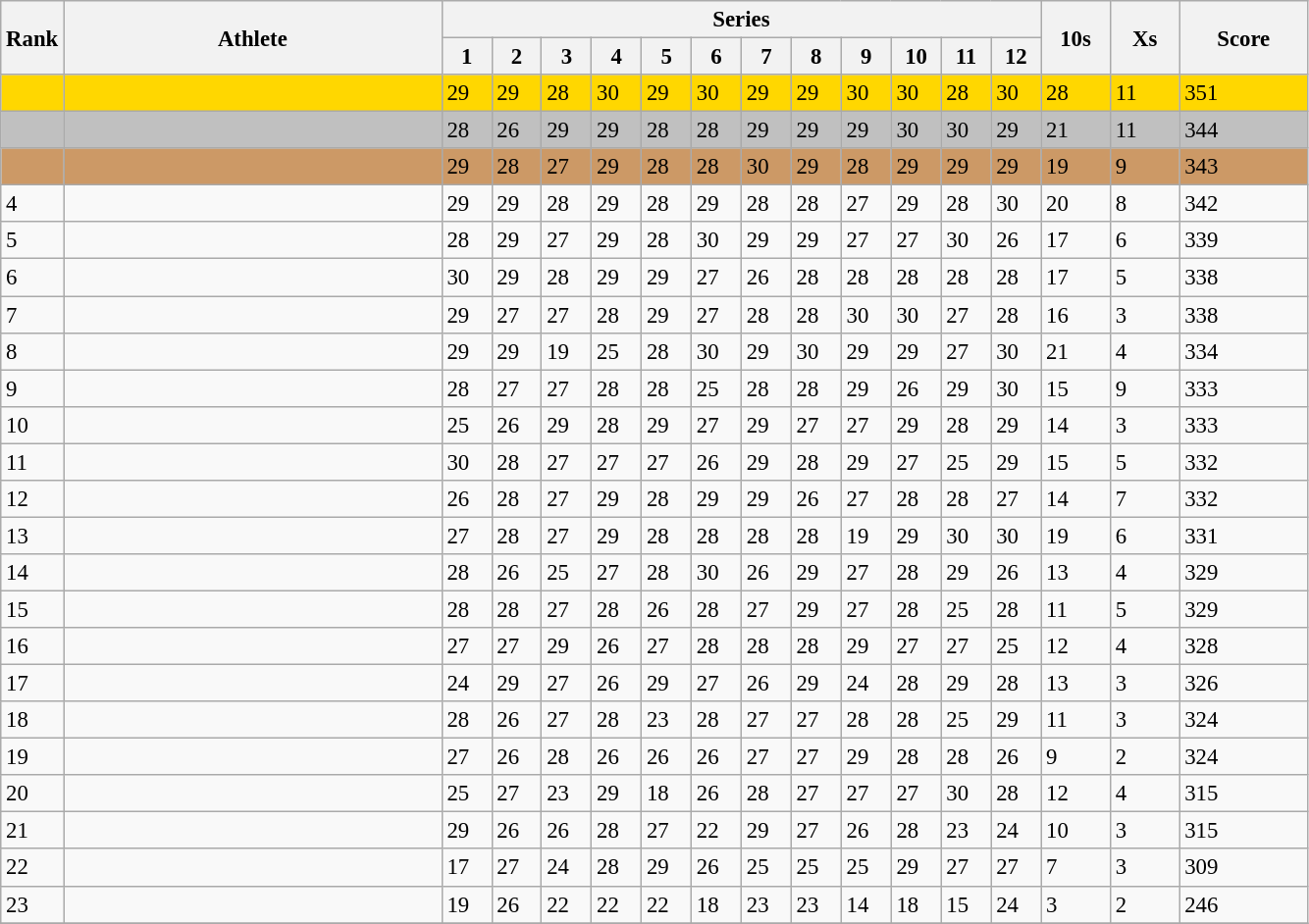<table class="wikitable" style="font-size:95%" style="width:35em;" style="text-align:center">
<tr>
<th rowspan=2>Rank</th>
<th rowspan=2 width=250>Athlete</th>
<th colspan=12 width=400>Series</th>
<th rowspan=2 width=40>10s</th>
<th rowspan=2 width=40>Xs</th>
<th rowspan=2 width=80>Score</th>
</tr>
<tr>
<th>1</th>
<th>2</th>
<th>3</th>
<th>4</th>
<th>5</th>
<th>6</th>
<th>7</th>
<th>8</th>
<th>9</th>
<th>10</th>
<th>11</th>
<th>12</th>
</tr>
<tr bgcolor=gold>
<td></td>
<td align=left></td>
<td>29</td>
<td>29</td>
<td>28</td>
<td>30</td>
<td>29</td>
<td>30</td>
<td>29</td>
<td>29</td>
<td>30</td>
<td>30</td>
<td>28</td>
<td>30</td>
<td>28</td>
<td>11</td>
<td>351</td>
</tr>
<tr bgcolor=silver>
<td></td>
<td align=left></td>
<td>28</td>
<td>26</td>
<td>29</td>
<td>29</td>
<td>28</td>
<td>28</td>
<td>29</td>
<td>29</td>
<td>29</td>
<td>30</td>
<td>30</td>
<td>29</td>
<td>21</td>
<td>11</td>
<td>344</td>
</tr>
<tr bgcolor=cc9966>
<td></td>
<td align=left></td>
<td>29</td>
<td>28</td>
<td>27</td>
<td>29</td>
<td>28</td>
<td>28</td>
<td>30</td>
<td>29</td>
<td>28</td>
<td>29</td>
<td>29</td>
<td>29</td>
<td>19</td>
<td>9</td>
<td>343</td>
</tr>
<tr>
<td>4</td>
<td align=left></td>
<td>29</td>
<td>29</td>
<td>28</td>
<td>29</td>
<td>28</td>
<td>29</td>
<td>28</td>
<td>28</td>
<td>27</td>
<td>29</td>
<td>28</td>
<td>30</td>
<td>20</td>
<td>8</td>
<td>342</td>
</tr>
<tr>
<td>5</td>
<td align=left></td>
<td>28</td>
<td>29</td>
<td>27</td>
<td>29</td>
<td>28</td>
<td>30</td>
<td>29</td>
<td>29</td>
<td>27</td>
<td>27</td>
<td>30</td>
<td>26</td>
<td>17</td>
<td>6</td>
<td>339</td>
</tr>
<tr>
<td>6</td>
<td align=left></td>
<td>30</td>
<td>29</td>
<td>28</td>
<td>29</td>
<td>29</td>
<td>27</td>
<td>26</td>
<td>28</td>
<td>28</td>
<td>28</td>
<td>28</td>
<td>28</td>
<td>17</td>
<td>5</td>
<td>338</td>
</tr>
<tr>
<td>7</td>
<td align=left></td>
<td>29</td>
<td>27</td>
<td>27</td>
<td>28</td>
<td>29</td>
<td>27</td>
<td>28</td>
<td>28</td>
<td>30</td>
<td>30</td>
<td>27</td>
<td>28</td>
<td>16</td>
<td>3</td>
<td>338</td>
</tr>
<tr>
<td>8</td>
<td align=left></td>
<td>29</td>
<td>29</td>
<td>19</td>
<td>25</td>
<td>28</td>
<td>30</td>
<td>29</td>
<td>30</td>
<td>29</td>
<td>29</td>
<td>27</td>
<td>30</td>
<td>21</td>
<td>4</td>
<td>334</td>
</tr>
<tr>
<td>9</td>
<td align=left></td>
<td>28</td>
<td>27</td>
<td>27</td>
<td>28</td>
<td>28</td>
<td>25</td>
<td>28</td>
<td>28</td>
<td>29</td>
<td>26</td>
<td>29</td>
<td>30</td>
<td>15</td>
<td>9</td>
<td>333</td>
</tr>
<tr>
<td>10</td>
<td align=left></td>
<td>25</td>
<td>26</td>
<td>29</td>
<td>28</td>
<td>29</td>
<td>27</td>
<td>29</td>
<td>27</td>
<td>27</td>
<td>29</td>
<td>28</td>
<td>29</td>
<td>14</td>
<td>3</td>
<td>333</td>
</tr>
<tr>
<td>11</td>
<td align=left></td>
<td>30</td>
<td>28</td>
<td>27</td>
<td>27</td>
<td>27</td>
<td>26</td>
<td>29</td>
<td>28</td>
<td>29</td>
<td>27</td>
<td>25</td>
<td>29</td>
<td>15</td>
<td>5</td>
<td>332</td>
</tr>
<tr>
<td>12</td>
<td align=left></td>
<td>26</td>
<td>28</td>
<td>27</td>
<td>29</td>
<td>28</td>
<td>29</td>
<td>29</td>
<td>26</td>
<td>27</td>
<td>28</td>
<td>28</td>
<td>27</td>
<td>14</td>
<td>7</td>
<td>332</td>
</tr>
<tr>
<td>13</td>
<td align=left></td>
<td>27</td>
<td>28</td>
<td>27</td>
<td>29</td>
<td>28</td>
<td>28</td>
<td>28</td>
<td>28</td>
<td>19</td>
<td>29</td>
<td>30</td>
<td>30</td>
<td>19</td>
<td>6</td>
<td>331</td>
</tr>
<tr>
<td>14</td>
<td align=left></td>
<td>28</td>
<td>26</td>
<td>25</td>
<td>27</td>
<td>28</td>
<td>30</td>
<td>26</td>
<td>29</td>
<td>27</td>
<td>28</td>
<td>29</td>
<td>26</td>
<td>13</td>
<td>4</td>
<td>329</td>
</tr>
<tr>
<td>15</td>
<td align=left></td>
<td>28</td>
<td>28</td>
<td>27</td>
<td>28</td>
<td>26</td>
<td>28</td>
<td>27</td>
<td>29</td>
<td>27</td>
<td>28</td>
<td>25</td>
<td>28</td>
<td>11</td>
<td>5</td>
<td>329</td>
</tr>
<tr>
<td>16</td>
<td align=left></td>
<td>27</td>
<td>27</td>
<td>29</td>
<td>26</td>
<td>27</td>
<td>28</td>
<td>28</td>
<td>28</td>
<td>29</td>
<td>27</td>
<td>27</td>
<td>25</td>
<td>12</td>
<td>4</td>
<td>328</td>
</tr>
<tr>
<td>17</td>
<td align=left></td>
<td>24</td>
<td>29</td>
<td>27</td>
<td>26</td>
<td>29</td>
<td>27</td>
<td>26</td>
<td>29</td>
<td>24</td>
<td>28</td>
<td>29</td>
<td>28</td>
<td>13</td>
<td>3</td>
<td>326</td>
</tr>
<tr>
<td>18</td>
<td align=left></td>
<td>28</td>
<td>26</td>
<td>27</td>
<td>28</td>
<td>23</td>
<td>28</td>
<td>27</td>
<td>27</td>
<td>28</td>
<td>28</td>
<td>25</td>
<td>29</td>
<td>11</td>
<td>3</td>
<td>324</td>
</tr>
<tr>
<td>19</td>
<td align=left></td>
<td>27</td>
<td>26</td>
<td>28</td>
<td>26</td>
<td>26</td>
<td>26</td>
<td>27</td>
<td>27</td>
<td>29</td>
<td>28</td>
<td>28</td>
<td>26</td>
<td>9</td>
<td>2</td>
<td>324</td>
</tr>
<tr>
<td>20</td>
<td align=left></td>
<td>25</td>
<td>27</td>
<td>23</td>
<td>29</td>
<td>18</td>
<td>26</td>
<td>28</td>
<td>27</td>
<td>27</td>
<td>27</td>
<td>30</td>
<td>28</td>
<td>12</td>
<td>4</td>
<td>315</td>
</tr>
<tr>
<td>21</td>
<td align=left></td>
<td>29</td>
<td>26</td>
<td>26</td>
<td>28</td>
<td>27</td>
<td>22</td>
<td>29</td>
<td>27</td>
<td>26</td>
<td>28</td>
<td>23</td>
<td>24</td>
<td>10</td>
<td>3</td>
<td>315</td>
</tr>
<tr>
<td>22</td>
<td align=left></td>
<td>17</td>
<td>27</td>
<td>24</td>
<td>28</td>
<td>29</td>
<td>26</td>
<td>25</td>
<td>25</td>
<td>25</td>
<td>29</td>
<td>27</td>
<td>27</td>
<td>7</td>
<td>3</td>
<td>309</td>
</tr>
<tr>
<td>23</td>
<td align=left></td>
<td>19</td>
<td>26</td>
<td>22</td>
<td>22</td>
<td>22</td>
<td>18</td>
<td>23</td>
<td>23</td>
<td>14</td>
<td>18</td>
<td>15</td>
<td>24</td>
<td>3</td>
<td>2</td>
<td>246</td>
</tr>
<tr>
</tr>
</table>
